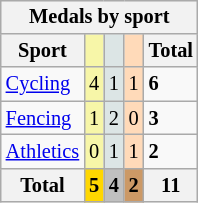<table class="wikitable" style="font-size:85%; float:right;">
<tr style="background:#efefef;">
<th colspan=5>Medals by sport</th>
</tr>
<tr>
<th>Sport</th>
<td bgcolor=F7F6A8></td>
<td bgcolor=DCE5E5></td>
<td bgcolor=FFDAB9></td>
<th>Total</th>
</tr>
<tr>
<td><a href='#'>Cycling</a></td>
<td bgcolor=F7F6A8>4</td>
<td bgcolor=DCE5E5>1</td>
<td bgcolor=FFDAB9>1</td>
<td><strong>6</strong></td>
</tr>
<tr>
<td><a href='#'>Fencing</a></td>
<td bgcolor=F7F6A8>1</td>
<td bgcolor=DCE5E5>2</td>
<td bgcolor=FFDAB9>0</td>
<td><strong>3</strong></td>
</tr>
<tr>
<td><a href='#'>Athletics</a></td>
<td bgcolor=F7F6A8>0</td>
<td bgcolor=DCE5E5>1</td>
<td bgcolor=FFDAB9>1</td>
<td><strong>2</strong></td>
</tr>
<tr>
<th>Total</th>
<th style=background:gold>5</th>
<th style=background:silver>4</th>
<th style=background:#c96>2</th>
<th>11</th>
</tr>
</table>
